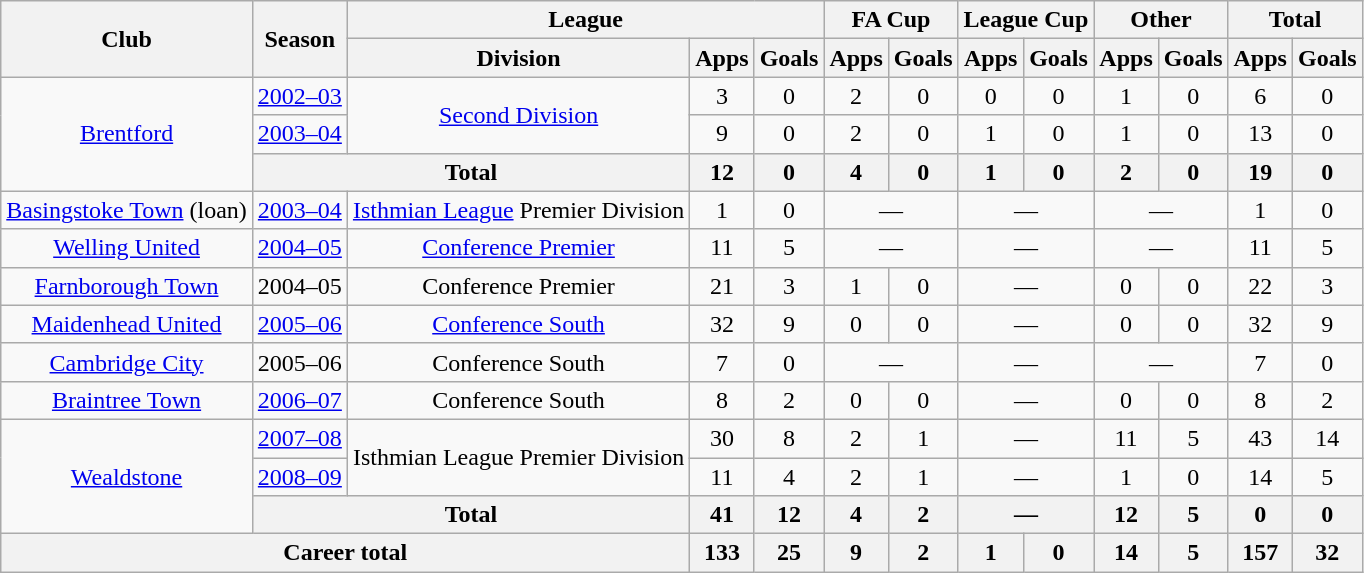<table class="wikitable" style="text-align:center">
<tr>
<th rowspan="2">Club</th>
<th rowspan="2">Season</th>
<th colspan="3">League</th>
<th colspan="2">FA Cup</th>
<th colspan="2">League Cup</th>
<th colspan="2">Other</th>
<th colspan="2">Total</th>
</tr>
<tr>
<th>Division</th>
<th>Apps</th>
<th>Goals</th>
<th>Apps</th>
<th>Goals</th>
<th>Apps</th>
<th>Goals</th>
<th>Apps</th>
<th>Goals</th>
<th>Apps</th>
<th>Goals</th>
</tr>
<tr>
<td rowspan="3"><a href='#'>Brentford</a></td>
<td><a href='#'>2002–03</a></td>
<td rowspan="2"><a href='#'>Second Division</a></td>
<td>3</td>
<td>0</td>
<td>2</td>
<td>0</td>
<td>0</td>
<td>0</td>
<td>1</td>
<td>0</td>
<td>6</td>
<td>0</td>
</tr>
<tr>
<td><a href='#'>2003–04</a></td>
<td>9</td>
<td>0</td>
<td>2</td>
<td>0</td>
<td>1</td>
<td>0</td>
<td>1</td>
<td>0</td>
<td>13</td>
<td>0</td>
</tr>
<tr>
<th colspan="2">Total</th>
<th>12</th>
<th>0</th>
<th>4</th>
<th>0</th>
<th>1</th>
<th>0</th>
<th>2</th>
<th>0</th>
<th>19</th>
<th>0</th>
</tr>
<tr>
<td><a href='#'>Basingstoke Town</a> (loan)</td>
<td><a href='#'>2003–04</a></td>
<td><a href='#'>Isthmian League</a> Premier Division</td>
<td>1</td>
<td>0</td>
<td colspan="2">—</td>
<td colspan="2">—</td>
<td colspan="2">—</td>
<td>1</td>
<td>0</td>
</tr>
<tr>
<td><a href='#'>Welling United</a></td>
<td><a href='#'>2004–05</a></td>
<td><a href='#'>Conference Premier</a></td>
<td>11</td>
<td>5</td>
<td colspan="2">—</td>
<td colspan="2">—</td>
<td colspan="2">—</td>
<td>11</td>
<td>5</td>
</tr>
<tr>
<td><a href='#'>Farnborough Town</a></td>
<td>2004–05</td>
<td>Conference Premier</td>
<td>21</td>
<td>3</td>
<td>1</td>
<td>0</td>
<td colspan="2">—</td>
<td>0</td>
<td>0</td>
<td>22</td>
<td>3</td>
</tr>
<tr>
<td><a href='#'>Maidenhead United</a></td>
<td><a href='#'>2005–06</a></td>
<td><a href='#'>Conference South</a></td>
<td>32</td>
<td>9</td>
<td>0</td>
<td>0</td>
<td colspan="2">—</td>
<td>0</td>
<td>0</td>
<td>32</td>
<td>9</td>
</tr>
<tr>
<td><a href='#'>Cambridge City</a></td>
<td>2005–06</td>
<td>Conference South</td>
<td>7</td>
<td>0</td>
<td colspan="2">—</td>
<td colspan="2">—</td>
<td colspan="2">—</td>
<td>7</td>
<td>0</td>
</tr>
<tr>
<td><a href='#'>Braintree Town</a></td>
<td><a href='#'>2006–07</a></td>
<td>Conference South</td>
<td>8</td>
<td>2</td>
<td>0</td>
<td>0</td>
<td colspan="2">—</td>
<td>0</td>
<td>0</td>
<td>8</td>
<td>2</td>
</tr>
<tr>
<td rowspan="3"><a href='#'>Wealdstone</a></td>
<td><a href='#'>2007–08</a></td>
<td rowspan="2">Isthmian League Premier Division</td>
<td>30</td>
<td>8</td>
<td>2</td>
<td>1</td>
<td colspan="2">—</td>
<td>11</td>
<td>5</td>
<td>43</td>
<td>14</td>
</tr>
<tr>
<td><a href='#'>2008–09</a></td>
<td>11</td>
<td>4</td>
<td>2</td>
<td>1</td>
<td colspan="2">—</td>
<td>1</td>
<td>0</td>
<td>14</td>
<td>5</td>
</tr>
<tr>
<th colspan="2">Total</th>
<th>41</th>
<th>12</th>
<th>4</th>
<th>2</th>
<th colspan="2">—</th>
<th>12</th>
<th>5</th>
<th>0</th>
<th>0</th>
</tr>
<tr>
<th colspan="3">Career total</th>
<th>133</th>
<th>25</th>
<th>9</th>
<th>2</th>
<th>1</th>
<th>0</th>
<th>14</th>
<th>5</th>
<th>157</th>
<th>32</th>
</tr>
</table>
